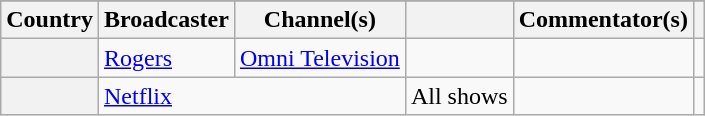<table class="wikitable plainrowheaders">
<tr>
</tr>
<tr>
<th scope="col">Country</th>
<th scope="col">Broadcaster</th>
<th scope="col">Channel(s)</th>
<th scope="col"></th>
<th scope="col">Commentator(s)</th>
<th scope="col"></th>
</tr>
<tr>
<th scope="row"></th>
<td><a href='#'>Rogers</a></td>
<td><a href='#'>Omni Television</a></td>
<td></td>
<td></td>
<td></td>
</tr>
<tr>
<th scope="row"></th>
<td colspan="2"><a href='#'>Netflix</a></td>
<td>All shows</td>
<td></td>
<td></td>
</tr>
</table>
